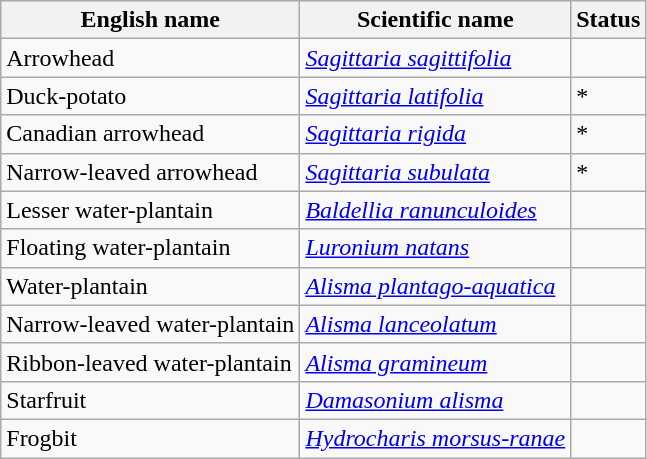<table class="wikitable" |>
<tr>
<th>English name</th>
<th>Scientific name</th>
<th>Status</th>
</tr>
<tr>
<td>Arrowhead</td>
<td><em><a href='#'>Sagittaria sagittifolia</a></em></td>
<td></td>
</tr>
<tr>
<td>Duck-potato</td>
<td><em><a href='#'>Sagittaria latifolia</a></em></td>
<td>*</td>
</tr>
<tr>
<td>Canadian arrowhead</td>
<td><em><a href='#'>Sagittaria rigida</a></em></td>
<td>*</td>
</tr>
<tr>
<td>Narrow-leaved arrowhead</td>
<td><em><a href='#'>Sagittaria subulata</a></em></td>
<td>*</td>
</tr>
<tr>
<td>Lesser water-plantain</td>
<td><em><a href='#'>Baldellia ranunculoides</a></em></td>
<td></td>
</tr>
<tr>
<td>Floating water-plantain</td>
<td><em><a href='#'>Luronium natans</a></em></td>
<td></td>
</tr>
<tr>
<td>Water-plantain</td>
<td><em><a href='#'>Alisma plantago-aquatica</a></em></td>
<td></td>
</tr>
<tr>
<td>Narrow-leaved water-plantain</td>
<td><em><a href='#'>Alisma lanceolatum</a></em></td>
<td></td>
</tr>
<tr>
<td>Ribbon-leaved water-plantain</td>
<td><em><a href='#'>Alisma gramineum</a></em></td>
<td></td>
</tr>
<tr>
<td>Starfruit</td>
<td><em><a href='#'>Damasonium alisma</a></em></td>
<td></td>
</tr>
<tr>
<td>Frogbit</td>
<td><em><a href='#'>Hydrocharis morsus-ranae</a></em></td>
<td></td>
</tr>
</table>
